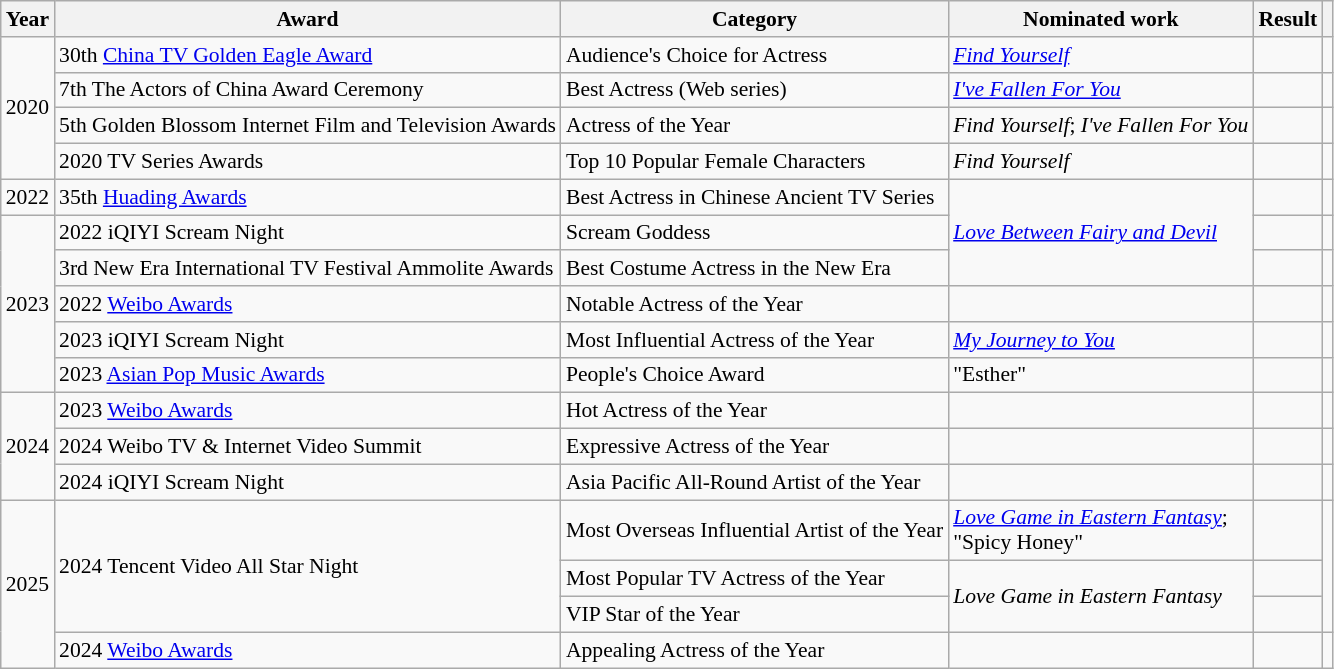<table class="wikitable" style="font-size:90%">
<tr>
<th>Year</th>
<th>Award</th>
<th>Category</th>
<th>Nominated work</th>
<th>Result</th>
<th></th>
</tr>
<tr>
<td rowspan="4">2020</td>
<td>30th <a href='#'>China TV Golden Eagle Award</a></td>
<td>Audience's Choice for Actress</td>
<td><em><a href='#'>Find Yourself</a></em></td>
<td></td>
<td></td>
</tr>
<tr>
<td>7th The Actors of China Award Ceremony</td>
<td>Best Actress (Web series)</td>
<td><em><a href='#'>I've Fallen For You</a></em></td>
<td></td>
<td></td>
</tr>
<tr>
<td>5th Golden Blossom Internet Film and Television Awards</td>
<td>Actress of the Year</td>
<td><em>Find Yourself</em>; <em>I've Fallen For You</em></td>
<td></td>
<td></td>
</tr>
<tr>
<td>2020 TV Series Awards</td>
<td>Top 10 Popular Female Characters</td>
<td><em>Find Yourself</em></td>
<td></td>
<td></td>
</tr>
<tr>
<td>2022</td>
<td>35th <a href='#'>Huading Awards</a></td>
<td>Best Actress in Chinese Ancient TV Series</td>
<td rowspan="3"><em><a href='#'>Love Between Fairy and Devil</a></em></td>
<td></td>
<td></td>
</tr>
<tr>
<td rowspan="5">2023</td>
<td>2022 iQIYI Scream Night</td>
<td>Scream Goddess</td>
<td></td>
<td></td>
</tr>
<tr>
<td>3rd New Era International TV Festival Ammolite Awards</td>
<td>Best Costume Actress in the New Era</td>
<td></td>
<td></td>
</tr>
<tr>
<td>2022 <a href='#'>Weibo Awards</a></td>
<td>Notable Actress of the Year</td>
<td></td>
<td></td>
<td></td>
</tr>
<tr>
<td>2023 iQIYI Scream Night</td>
<td>Most Influential Actress of the Year</td>
<td><em><a href='#'>My Journey to You</a></em></td>
<td></td>
<td></td>
</tr>
<tr>
<td>2023 <a href='#'>Asian Pop Music Awards</a></td>
<td>People's Choice Award</td>
<td>"Esther"</td>
<td></td>
<td></td>
</tr>
<tr>
<td rowspan="3">2024</td>
<td>2023 <a href='#'>Weibo Awards</a></td>
<td>Hot Actress of the Year</td>
<td></td>
<td></td>
<td></td>
</tr>
<tr>
<td>2024 Weibo TV & Internet Video Summit</td>
<td>Expressive Actress of the Year</td>
<td></td>
<td></td>
<td></td>
</tr>
<tr>
<td>2024 iQIYI Scream Night</td>
<td>Asia Pacific All-Round Artist of the Year</td>
<td></td>
<td></td>
<td></td>
</tr>
<tr>
<td rowspan="4">2025</td>
<td rowspan="3">2024 Tencent Video All Star Night</td>
<td>Most Overseas Influential Artist of the Year</td>
<td><em><a href='#'>Love Game in Eastern Fantasy</a></em>; <br>"Spicy Honey"</td>
<td></td>
<td rowspan="3"></td>
</tr>
<tr>
<td>Most Popular TV Actress of the Year</td>
<td rowspan="2"><em>Love Game in Eastern Fantasy</em></td>
<td></td>
</tr>
<tr>
<td>VIP Star of the Year</td>
<td></td>
</tr>
<tr>
<td>2024 <a href='#'>Weibo Awards</a></td>
<td>Appealing Actress of the Year</td>
<td></td>
<td></td>
<td></td>
</tr>
</table>
